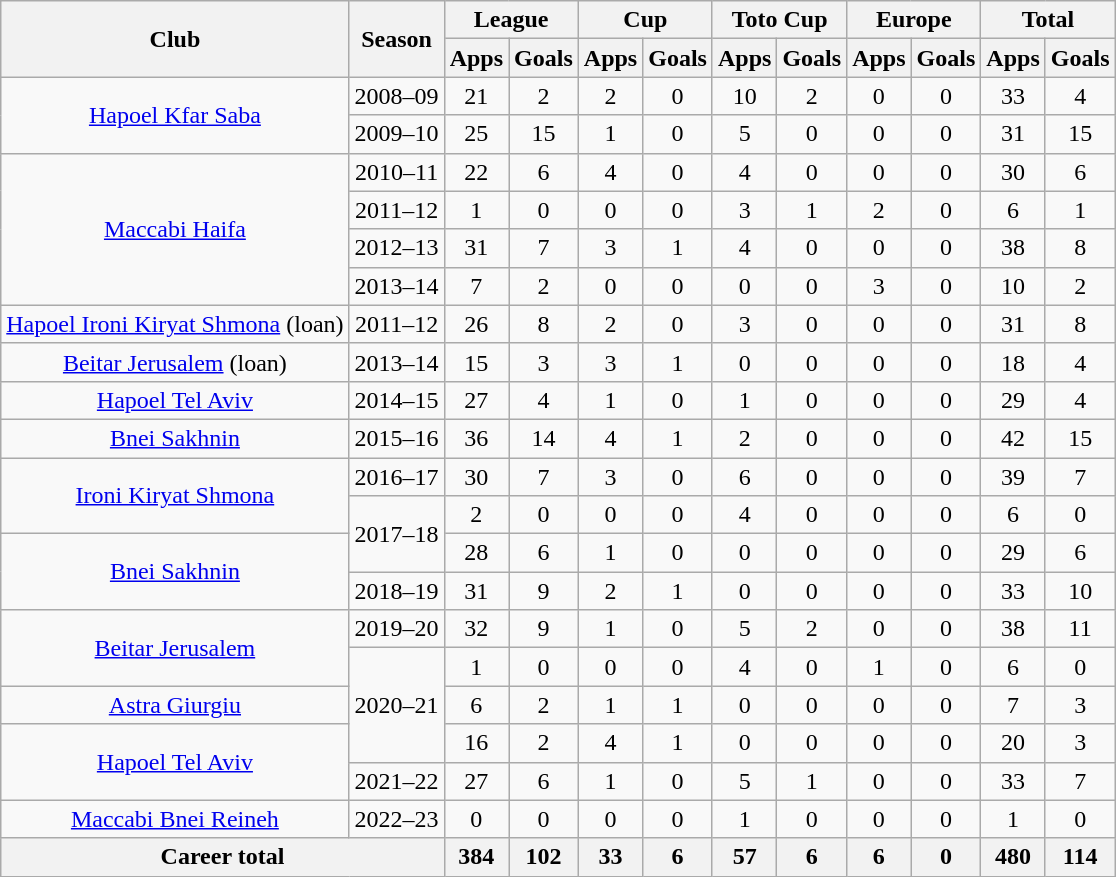<table class="wikitable" style="text-align:center">
<tr>
<th rowspan="2">Club</th>
<th rowspan="2">Season</th>
<th colspan="2">League</th>
<th colspan="2">Cup</th>
<th colspan="2">Toto Cup</th>
<th colspan="2">Europe</th>
<th colspan="2">Total</th>
</tr>
<tr>
<th>Apps</th>
<th>Goals</th>
<th>Apps</th>
<th>Goals</th>
<th>Apps</th>
<th>Goals</th>
<th>Apps</th>
<th>Goals</th>
<th>Apps</th>
<th>Goals</th>
</tr>
<tr>
<td rowspan="2"><a href='#'>Hapoel Kfar Saba</a></td>
<td>2008–09</td>
<td>21</td>
<td>2</td>
<td>2</td>
<td>0</td>
<td>10</td>
<td>2</td>
<td>0</td>
<td>0</td>
<td>33</td>
<td>4</td>
</tr>
<tr>
<td>2009–10</td>
<td>25</td>
<td>15</td>
<td>1</td>
<td>0</td>
<td>5</td>
<td>0</td>
<td>0</td>
<td>0</td>
<td>31</td>
<td>15</td>
</tr>
<tr>
<td rowspan="4"><a href='#'>Maccabi Haifa</a></td>
<td>2010–11</td>
<td>22</td>
<td>6</td>
<td>4</td>
<td>0</td>
<td>4</td>
<td>0</td>
<td>0</td>
<td>0</td>
<td>30</td>
<td>6</td>
</tr>
<tr>
<td>2011–12</td>
<td>1</td>
<td>0</td>
<td>0</td>
<td>0</td>
<td>3</td>
<td>1</td>
<td>2</td>
<td>0</td>
<td>6</td>
<td>1</td>
</tr>
<tr>
<td>2012–13</td>
<td>31</td>
<td>7</td>
<td>3</td>
<td>1</td>
<td>4</td>
<td>0</td>
<td>0</td>
<td>0</td>
<td>38</td>
<td>8</td>
</tr>
<tr>
<td>2013–14</td>
<td>7</td>
<td>2</td>
<td>0</td>
<td>0</td>
<td>0</td>
<td>0</td>
<td>3</td>
<td>0</td>
<td>10</td>
<td>2</td>
</tr>
<tr>
<td><a href='#'>Hapoel Ironi Kiryat Shmona</a> (loan)</td>
<td>2011–12</td>
<td>26</td>
<td>8</td>
<td>2</td>
<td>0</td>
<td>3</td>
<td>0</td>
<td>0</td>
<td>0</td>
<td>31</td>
<td>8</td>
</tr>
<tr>
<td><a href='#'>Beitar Jerusalem</a> (loan)</td>
<td>2013–14</td>
<td>15</td>
<td>3</td>
<td>3</td>
<td>1</td>
<td>0</td>
<td>0</td>
<td>0</td>
<td>0</td>
<td>18</td>
<td>4</td>
</tr>
<tr>
<td><a href='#'>Hapoel Tel Aviv</a></td>
<td>2014–15</td>
<td>27</td>
<td>4</td>
<td>1</td>
<td>0</td>
<td>1</td>
<td>0</td>
<td>0</td>
<td>0</td>
<td>29</td>
<td>4</td>
</tr>
<tr>
<td><a href='#'>Bnei Sakhnin</a></td>
<td>2015–16</td>
<td>36</td>
<td>14</td>
<td>4</td>
<td>1</td>
<td>2</td>
<td>0</td>
<td>0</td>
<td>0</td>
<td>42</td>
<td>15</td>
</tr>
<tr>
<td rowspan="2"><a href='#'>Ironi Kiryat Shmona</a></td>
<td>2016–17</td>
<td>30</td>
<td>7</td>
<td>3</td>
<td>0</td>
<td>6</td>
<td>0</td>
<td>0</td>
<td>0</td>
<td>39</td>
<td>7</td>
</tr>
<tr>
<td rowspan="2">2017–18</td>
<td>2</td>
<td>0</td>
<td>0</td>
<td>0</td>
<td>4</td>
<td>0</td>
<td>0</td>
<td>0</td>
<td>6</td>
<td>0</td>
</tr>
<tr>
<td rowspan="2"><a href='#'>Bnei Sakhnin</a></td>
<td>28</td>
<td>6</td>
<td>1</td>
<td>0</td>
<td>0</td>
<td>0</td>
<td>0</td>
<td>0</td>
<td>29</td>
<td>6</td>
</tr>
<tr>
<td>2018–19</td>
<td>31</td>
<td>9</td>
<td>2</td>
<td>1</td>
<td>0</td>
<td>0</td>
<td>0</td>
<td>0</td>
<td>33</td>
<td>10</td>
</tr>
<tr>
<td rowspan="2"><a href='#'>Beitar Jerusalem</a></td>
<td>2019–20</td>
<td>32</td>
<td>9</td>
<td>1</td>
<td>0</td>
<td>5</td>
<td>2</td>
<td>0</td>
<td>0</td>
<td>38</td>
<td>11</td>
</tr>
<tr>
<td rowspan="3">2020–21</td>
<td>1</td>
<td>0</td>
<td>0</td>
<td>0</td>
<td>4</td>
<td>0</td>
<td>1</td>
<td>0</td>
<td>6</td>
<td>0</td>
</tr>
<tr>
<td><a href='#'>Astra Giurgiu</a></td>
<td>6</td>
<td>2</td>
<td>1</td>
<td>1</td>
<td>0</td>
<td>0</td>
<td>0</td>
<td>0</td>
<td>7</td>
<td>3</td>
</tr>
<tr>
<td rowspan="2"><a href='#'>Hapoel Tel Aviv</a></td>
<td>16</td>
<td>2</td>
<td>4</td>
<td>1</td>
<td>0</td>
<td>0</td>
<td>0</td>
<td>0</td>
<td>20</td>
<td>3</td>
</tr>
<tr>
<td>2021–22</td>
<td>27</td>
<td>6</td>
<td>1</td>
<td>0</td>
<td>5</td>
<td>1</td>
<td>0</td>
<td>0</td>
<td>33</td>
<td>7</td>
</tr>
<tr>
<td><a href='#'>Maccabi Bnei Reineh</a></td>
<td>2022–23</td>
<td>0</td>
<td>0</td>
<td>0</td>
<td>0</td>
<td>1</td>
<td>0</td>
<td>0</td>
<td>0</td>
<td>1</td>
<td>0</td>
</tr>
<tr>
<th colspan="2">Career total</th>
<th>384</th>
<th>102</th>
<th>33</th>
<th>6</th>
<th>57</th>
<th>6</th>
<th>6</th>
<th>0</th>
<th>480</th>
<th>114</th>
</tr>
</table>
